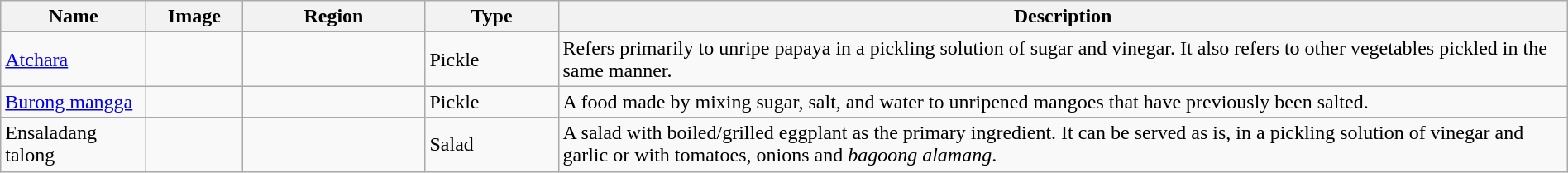<table class="wikitable sortable" width="100%">
<tr>
<th style="width:110px;">Name</th>
<th style="width:70px;">Image</th>
<th style="width:140px;">Region</th>
<th style="width:100px;">Type</th>
<th>Description</th>
</tr>
<tr>
<td><a href='#'>Atchara</a></td>
<td></td>
<td></td>
<td>Pickle</td>
<td>Refers primarily to unripe papaya in a pickling solution of sugar and vinegar. It also refers to other vegetables pickled in the same manner.</td>
</tr>
<tr>
<td><a href='#'>Burong mangga</a></td>
<td></td>
<td></td>
<td>Pickle</td>
<td>A food made by mixing sugar, salt, and water to unripened mangoes that have previously been salted.</td>
</tr>
<tr>
<td>Ensaladang talong</td>
<td></td>
<td></td>
<td>Salad</td>
<td>A salad with boiled/grilled eggplant as the primary ingredient. It can be served as is, in a pickling solution of vinegar and garlic or with tomatoes, onions and <em>bagoong alamang</em>.</td>
</tr>
</table>
